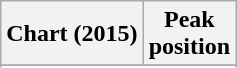<table class="wikitable sortable plainrowheaders" style="text-align:center">
<tr>
<th scope="col">Chart (2015)</th>
<th scope="col">Peak<br>position</th>
</tr>
<tr>
</tr>
<tr>
</tr>
<tr>
</tr>
<tr>
</tr>
<tr>
</tr>
<tr>
</tr>
<tr>
</tr>
<tr>
</tr>
<tr>
</tr>
<tr>
</tr>
<tr>
</tr>
<tr>
</tr>
<tr>
</tr>
<tr>
</tr>
<tr>
</tr>
<tr>
</tr>
</table>
